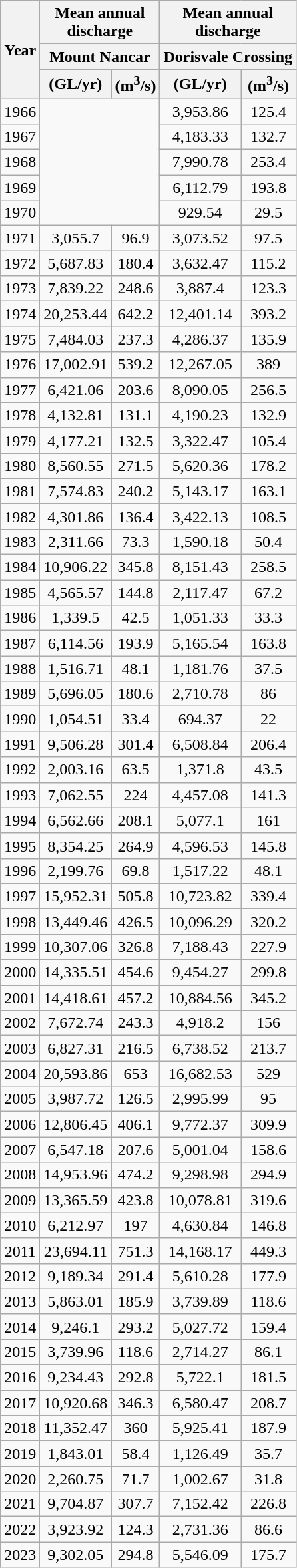<table class="wikitable" style="text-align:center;">
<tr>
<th rowspan="3">Year</th>
<th colspan="2">Mean annual<br>discharge</th>
<th colspan="2">Mean annual<br>discharge</th>
</tr>
<tr>
<th colspan="2">Mount Nancar</th>
<th colspan="2">Dorisvale Crossing</th>
</tr>
<tr>
<th>(GL/yr)</th>
<th>(m<sup>3</sup>/s)</th>
<th>(GL/yr)</th>
<th>(m<sup>3</sup>/s)</th>
</tr>
<tr>
<td>1966</td>
<td colspan="2" rowspan="5"></td>
<td>3,953.86</td>
<td>125.4</td>
</tr>
<tr>
<td>1967</td>
<td>4,183.33</td>
<td>132.7</td>
</tr>
<tr>
<td>1968</td>
<td>7,990.78</td>
<td>253.4</td>
</tr>
<tr>
<td>1969</td>
<td>6,112.79</td>
<td>193.8</td>
</tr>
<tr>
<td>1970</td>
<td>929.54</td>
<td>29.5</td>
</tr>
<tr>
<td>1971</td>
<td>3,055.7</td>
<td>96.9</td>
<td>3,073.52</td>
<td>97.5</td>
</tr>
<tr>
<td>1972</td>
<td>5,687.83</td>
<td>180.4</td>
<td>3,632.47</td>
<td>115.2</td>
</tr>
<tr>
<td>1973</td>
<td>7,839.22</td>
<td>248.6</td>
<td>3,887.4</td>
<td>123.3</td>
</tr>
<tr>
<td>1974</td>
<td>20,253.44</td>
<td>642.2</td>
<td>12,401.14</td>
<td>393.2</td>
</tr>
<tr>
<td>1975</td>
<td>7,484.03</td>
<td>237.3</td>
<td>4,286.37</td>
<td>135.9</td>
</tr>
<tr>
<td>1976</td>
<td>17,002.91</td>
<td>539.2</td>
<td>12,267.05</td>
<td>389</td>
</tr>
<tr>
<td>1977</td>
<td>6,421.06</td>
<td>203.6</td>
<td>8,090.05</td>
<td>256.5</td>
</tr>
<tr>
<td>1978</td>
<td>4,132.81</td>
<td>131.1</td>
<td>4,190.23</td>
<td>132.9</td>
</tr>
<tr>
<td>1979</td>
<td>4,177.21</td>
<td>132.5</td>
<td>3,322.47</td>
<td>105.4</td>
</tr>
<tr>
<td>1980</td>
<td>8,560.55</td>
<td>271.5</td>
<td>5,620.36</td>
<td>178.2</td>
</tr>
<tr>
<td>1981</td>
<td>7,574.83</td>
<td>240.2</td>
<td>5,143.17</td>
<td>163.1</td>
</tr>
<tr>
<td>1982</td>
<td>4,301.86</td>
<td>136.4</td>
<td>3,422.13</td>
<td>108.5</td>
</tr>
<tr>
<td>1983</td>
<td>2,311.66</td>
<td>73.3</td>
<td>1,590.18</td>
<td>50.4</td>
</tr>
<tr>
<td>1984</td>
<td>10,906.22</td>
<td>345.8</td>
<td>8,151.43</td>
<td>258.5</td>
</tr>
<tr>
<td>1985</td>
<td>4,565.57</td>
<td>144.8</td>
<td>2,117.47</td>
<td>67.2</td>
</tr>
<tr>
<td>1986</td>
<td>1,339.5</td>
<td>42.5</td>
<td>1,051.33</td>
<td>33.3</td>
</tr>
<tr>
<td>1987</td>
<td>6,114.56</td>
<td>193.9</td>
<td>5,165.54</td>
<td>163.8</td>
</tr>
<tr>
<td>1988</td>
<td>1,516.71</td>
<td>48.1</td>
<td>1,181.76</td>
<td>37.5</td>
</tr>
<tr>
<td>1989</td>
<td>5,696.05</td>
<td>180.6</td>
<td>2,710.78</td>
<td>86</td>
</tr>
<tr>
<td>1990</td>
<td>1,054.51</td>
<td>33.4</td>
<td>694.37</td>
<td>22</td>
</tr>
<tr>
<td>1991</td>
<td>9,506.28</td>
<td>301.4</td>
<td>6,508.84</td>
<td>206.4</td>
</tr>
<tr>
<td>1992</td>
<td>2,003.16</td>
<td>63.5</td>
<td>1,371.8</td>
<td>43.5</td>
</tr>
<tr>
<td>1993</td>
<td>7,062.55</td>
<td>224</td>
<td>4,457.08</td>
<td>141.3</td>
</tr>
<tr>
<td>1994</td>
<td>6,562.66</td>
<td>208.1</td>
<td>5,077.1</td>
<td>161</td>
</tr>
<tr>
<td>1995</td>
<td>8,354.25</td>
<td>264.9</td>
<td>4,596.53</td>
<td>145.8</td>
</tr>
<tr>
<td>1996</td>
<td>2,199.76</td>
<td>69.8</td>
<td>1,517.22</td>
<td>48.1</td>
</tr>
<tr>
<td>1997</td>
<td>15,952.31</td>
<td>505.8</td>
<td>10,723.82</td>
<td>339.4</td>
</tr>
<tr>
<td>1998</td>
<td>13,449.46</td>
<td>426.5</td>
<td>10,096.29</td>
<td>320.2</td>
</tr>
<tr>
<td>1999</td>
<td>10,307.06</td>
<td>326.8</td>
<td>7,188.43</td>
<td>227.9</td>
</tr>
<tr>
<td>2000</td>
<td>14,335.51</td>
<td>454.6</td>
<td>9,454.27</td>
<td>299.8</td>
</tr>
<tr>
<td>2001</td>
<td>14,418.61</td>
<td>457.2</td>
<td>10,884.56</td>
<td>345.2</td>
</tr>
<tr>
<td>2002</td>
<td>7,672.74</td>
<td>243.3</td>
<td>4,918.2</td>
<td>156</td>
</tr>
<tr>
<td>2003</td>
<td>6,827.31</td>
<td>216.5</td>
<td>6,738.52</td>
<td>213.7</td>
</tr>
<tr>
<td>2004</td>
<td>20,593.86</td>
<td>653</td>
<td>16,682.53</td>
<td>529</td>
</tr>
<tr>
<td>2005</td>
<td>3,987.72</td>
<td>126.5</td>
<td>2,995.99</td>
<td>95</td>
</tr>
<tr>
<td>2006</td>
<td>12,806.45</td>
<td>406.1</td>
<td>9,772.37</td>
<td>309.9</td>
</tr>
<tr>
<td>2007</td>
<td>6,547.18</td>
<td>207.6</td>
<td>5,001.04</td>
<td>158.6</td>
</tr>
<tr>
<td>2008</td>
<td>14,953.96</td>
<td>474.2</td>
<td>9,298.98</td>
<td>294.9</td>
</tr>
<tr>
<td>2009</td>
<td>13,365.59</td>
<td>423.8</td>
<td>10,078.81</td>
<td>319.6</td>
</tr>
<tr>
<td>2010</td>
<td>6,212.97</td>
<td>197</td>
<td>4,630.84</td>
<td>146.8</td>
</tr>
<tr>
<td>2011</td>
<td>23,694.11</td>
<td>751.3</td>
<td>14,168.17</td>
<td>449.3</td>
</tr>
<tr>
<td>2012</td>
<td>9,189.34</td>
<td>291.4</td>
<td>5,610.28</td>
<td>177.9</td>
</tr>
<tr>
<td>2013</td>
<td>5,863.01</td>
<td>185.9</td>
<td>3,739.89</td>
<td>118.6</td>
</tr>
<tr>
<td>2014</td>
<td>9,246.1</td>
<td>293.2</td>
<td>5,027.72</td>
<td>159.4</td>
</tr>
<tr>
<td>2015</td>
<td>3,739.96</td>
<td>118.6</td>
<td>2,714.27</td>
<td>86.1</td>
</tr>
<tr>
<td>2016</td>
<td>9,234.43</td>
<td>292.8</td>
<td>5,722.1</td>
<td>181.5</td>
</tr>
<tr>
<td>2017</td>
<td>10,920.68</td>
<td>346.3</td>
<td>6,580.47</td>
<td>208.7</td>
</tr>
<tr>
<td>2018</td>
<td>11,352.47</td>
<td>360</td>
<td>5,925.41</td>
<td>187.9</td>
</tr>
<tr>
<td>2019</td>
<td>1,843.01</td>
<td>58.4</td>
<td>1,126.49</td>
<td>35.7</td>
</tr>
<tr>
<td>2020</td>
<td>2,260.75</td>
<td>71.7</td>
<td>1,002.67</td>
<td>31.8</td>
</tr>
<tr>
<td>2021</td>
<td>9,704.87</td>
<td>307.7</td>
<td>7,152.42</td>
<td>226.8</td>
</tr>
<tr>
<td>2022</td>
<td>3,923.92</td>
<td>124.3</td>
<td>2,731.36</td>
<td>86.6</td>
</tr>
<tr>
<td>2023</td>
<td>9,302.05</td>
<td>294.8</td>
<td>5,546.09</td>
<td>175.7</td>
</tr>
</table>
